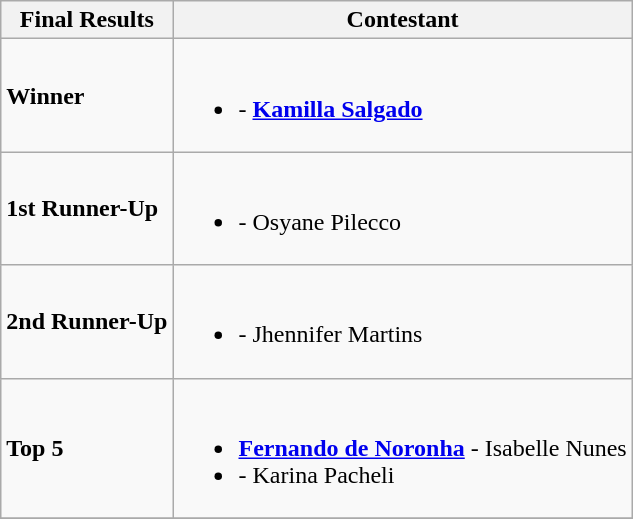<table class="wikitable">
<tr>
<th>Final Results</th>
<th>Contestant</th>
</tr>
<tr>
<td><strong>Winner</strong></td>
<td><br><ul><li><strong></strong> - <strong><a href='#'>Kamilla Salgado</a></strong></li></ul></td>
</tr>
<tr>
<td><strong>1st Runner-Up</strong></td>
<td><br><ul><li><strong></strong> - Osyane Pilecco</li></ul></td>
</tr>
<tr>
<td><strong>2nd Runner-Up</strong></td>
<td><br><ul><li><strong></strong> - Jhennifer Martins</li></ul></td>
</tr>
<tr>
<td><strong>Top 5</strong></td>
<td><br><ul><li><strong> <a href='#'>Fernando de Noronha</a></strong> - Isabelle Nunes</li><li><strong></strong> - Karina Pacheli</li></ul></td>
</tr>
<tr>
</tr>
</table>
